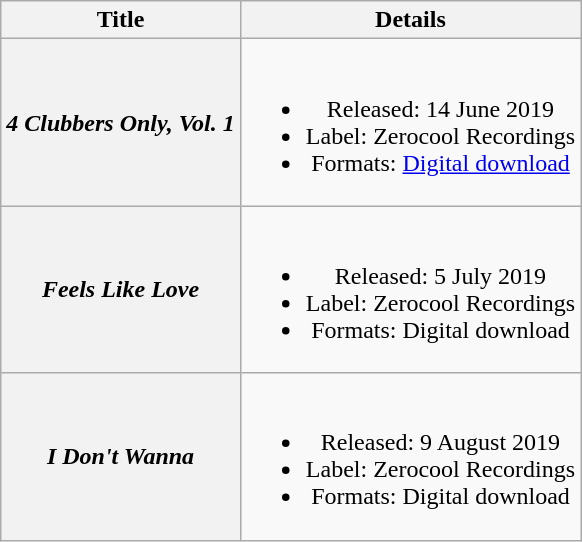<table class="wikitable plainrowheaders" style="text-align:center;">
<tr>
<th scope="col">Title</th>
<th scope="col">Details</th>
</tr>
<tr>
<th scope="row"><em>4 Clubbers Only, Vol. 1</em></th>
<td><br><ul><li>Released: 14 June 2019</li><li>Label: Zerocool Recordings</li><li>Formats: <a href='#'>Digital download</a></li></ul></td>
</tr>
<tr>
<th scope="row"><em>Feels Like Love</em></th>
<td><br><ul><li>Released: 5 July 2019</li><li>Label: Zerocool Recordings</li><li>Formats: Digital download</li></ul></td>
</tr>
<tr>
<th scope="row"><em>I Don't Wanna</em></th>
<td><br><ul><li>Released: 9 August 2019</li><li>Label: Zerocool Recordings</li><li>Formats: Digital download</li></ul></td>
</tr>
</table>
